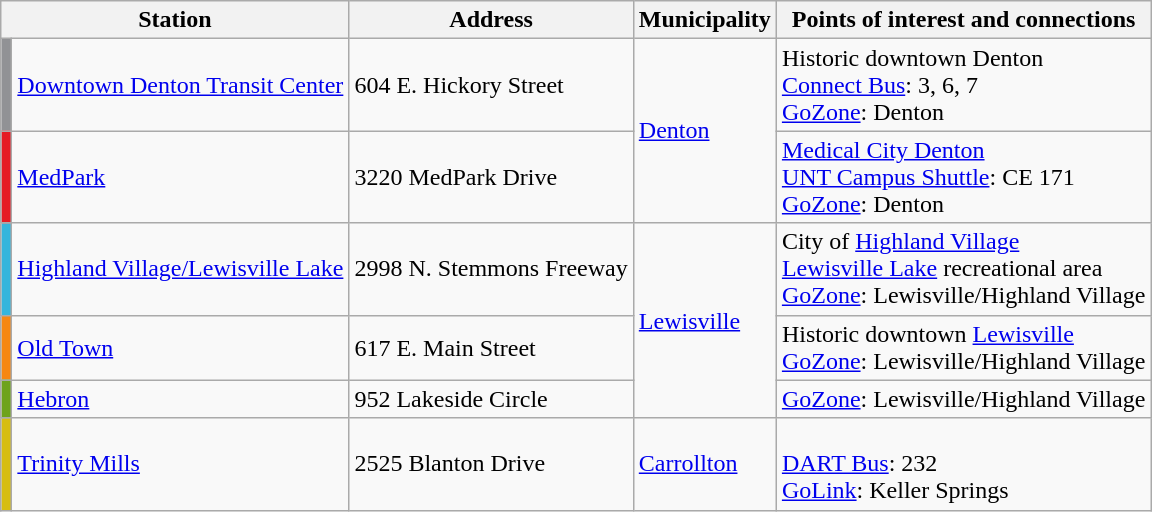<table class="wikitable plainrowheaders">
<tr>
<th colspan="2">Station</th>
<th>Address</th>
<th>Municipality</th>
<th>Points of interest and connections</th>
</tr>
<tr>
<td style="background:#919295;"></td>
<td><a href='#'>Downtown Denton Transit Center</a></td>
<td>604 E. Hickory Street</td>
<td rowspan="2"><a href='#'>Denton</a></td>
<td>Historic downtown Denton<br> <a href='#'>Connect Bus</a>: 3, 6, 7<br><a href='#'>GoZone</a>: Denton</td>
</tr>
<tr>
<td style="background:#e51b24;"></td>
<td><a href='#'>MedPark</a></td>
<td>3220 MedPark Drive</td>
<td><a href='#'>Medical City Denton</a><br> <a href='#'>UNT Campus Shuttle</a>: CE 171<br><a href='#'>GoZone</a>: Denton</td>
</tr>
<tr>
<td style="background:#35b5dc;"></td>
<td><a href='#'>Highland Village/Lewisville Lake</a></td>
<td>2998 N. Stemmons Freeway</td>
<td rowspan="3"><a href='#'>Lewisville</a></td>
<td>City of <a href='#'>Highland Village</a><br><a href='#'>Lewisville Lake</a> recreational area<br><a href='#'>GoZone</a>: Lewisville/Highland Village</td>
</tr>
<tr>
<td style="background:#f68712;"></td>
<td><a href='#'>Old Town</a></td>
<td>617 E. Main Street</td>
<td>Historic downtown <a href='#'>Lewisville</a><br><a href='#'>GoZone</a>: Lewisville/Highland Village</td>
</tr>
<tr>
<td style="background:#6ea31b;"></td>
<td><a href='#'>Hebron</a></td>
<td>952 Lakeside Circle</td>
<td><a href='#'>GoZone</a>: Lewisville/Highland Village</td>
</tr>
<tr>
<td style="background:#d7bd12;"></td>
<td><a href='#'>Trinity Mills</a></td>
<td>2525 Blanton Drive</td>
<td><a href='#'>Carrollton</a></td>
<td> <br> <a href='#'>DART Bus</a>: 232<br><a href='#'>GoLink</a>: Keller Springs</td>
</tr>
</table>
